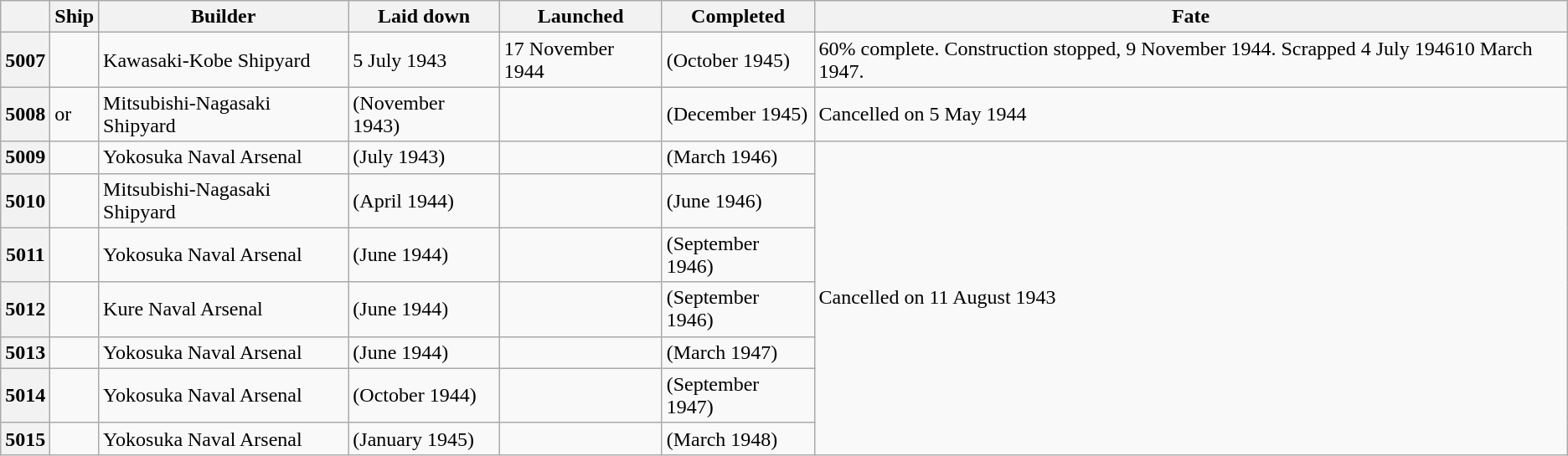<table class="wikitable plainrowheaders">
<tr>
<th scope="col"></th>
<th scope="col">Ship</th>
<th scope="col">Builder</th>
<th scope="col">Laid down</th>
<th scope="col">Launched</th>
<th scope="col">Completed</th>
<th scope="col">Fate</th>
</tr>
<tr>
<th scope="row">5007</th>
<td></td>
<td>Kawasaki-Kobe Shipyard</td>
<td>5 July 1943</td>
<td>17 November 1944</td>
<td>(October 1945)</td>
<td>60% complete. Construction stopped, 9 November 1944. Scrapped 4 July 194610 March 1947.</td>
</tr>
<tr>
<th scope="row">5008</th>
<td> or </td>
<td>Mitsubishi-Nagasaki Shipyard</td>
<td>(November 1943)</td>
<td></td>
<td>(December 1945)</td>
<td>Cancelled on 5 May 1944</td>
</tr>
<tr>
<th scope="row">5009</th>
<td></td>
<td>Yokosuka Naval Arsenal</td>
<td>(July 1943)</td>
<td></td>
<td>(March 1946)</td>
<td rowspan="7">Cancelled on 11 August 1943</td>
</tr>
<tr>
<th scope="row">5010</th>
<td></td>
<td>Mitsubishi-Nagasaki Shipyard</td>
<td>(April 1944)</td>
<td></td>
<td>(June 1946)</td>
</tr>
<tr>
<th scope="row">5011</th>
<td></td>
<td>Yokosuka Naval Arsenal</td>
<td>(June 1944)</td>
<td></td>
<td>(September 1946)</td>
</tr>
<tr>
<th scope="row">5012</th>
<td></td>
<td>Kure Naval Arsenal</td>
<td>(June 1944)</td>
<td></td>
<td>(September 1946)</td>
</tr>
<tr>
<th scope="row">5013</th>
<td></td>
<td>Yokosuka Naval Arsenal</td>
<td>(June 1944)</td>
<td></td>
<td>(March 1947)</td>
</tr>
<tr>
<th scope="row">5014</th>
<td></td>
<td>Yokosuka Naval Arsenal</td>
<td>(October 1944)</td>
<td></td>
<td>(September 1947)</td>
</tr>
<tr>
<th scope="row">5015</th>
<td></td>
<td>Yokosuka Naval Arsenal</td>
<td>(January 1945)</td>
<td></td>
<td>(March 1948)</td>
</tr>
</table>
